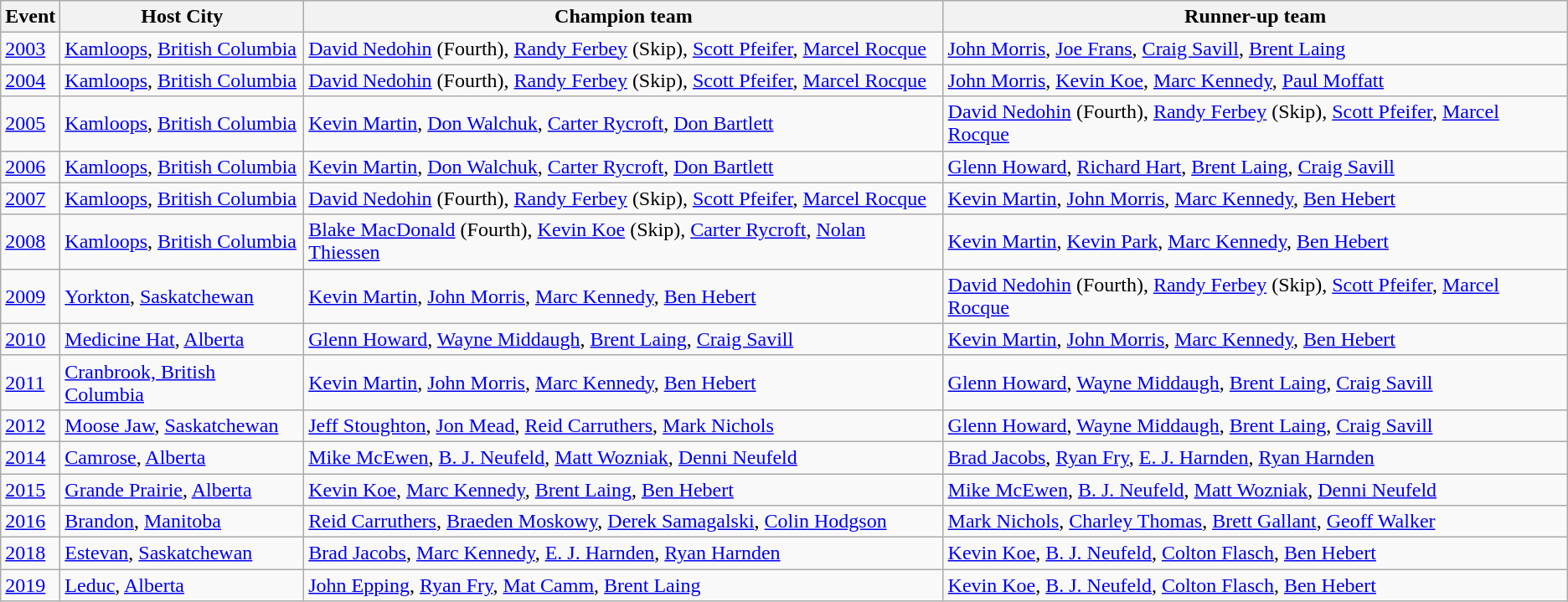<table class="wikitable">
<tr>
<th>Event</th>
<th>Host City</th>
<th>Champion team</th>
<th>Runner-up team</th>
</tr>
<tr>
<td><a href='#'>2003</a></td>
<td><a href='#'>Kamloops</a>, <a href='#'>British Columbia</a></td>
<td> <a href='#'>David Nedohin</a> (Fourth), <a href='#'>Randy Ferbey</a> (Skip), <a href='#'>Scott Pfeifer</a>, <a href='#'>Marcel Rocque</a></td>
<td> <a href='#'>John Morris</a>, <a href='#'>Joe Frans</a>, <a href='#'>Craig Savill</a>, <a href='#'>Brent Laing</a></td>
</tr>
<tr>
<td><a href='#'>2004</a></td>
<td><a href='#'>Kamloops</a>, <a href='#'>British Columbia</a></td>
<td> <a href='#'>David Nedohin</a> (Fourth), <a href='#'>Randy Ferbey</a> (Skip), <a href='#'>Scott Pfeifer</a>, <a href='#'>Marcel Rocque</a></td>
<td> <a href='#'>John Morris</a>, <a href='#'>Kevin Koe</a>, <a href='#'>Marc Kennedy</a>, <a href='#'>Paul Moffatt</a></td>
</tr>
<tr>
<td><a href='#'>2005</a></td>
<td><a href='#'>Kamloops</a>, <a href='#'>British Columbia</a></td>
<td> <a href='#'>Kevin Martin</a>, <a href='#'>Don Walchuk</a>, <a href='#'>Carter Rycroft</a>, <a href='#'>Don Bartlett</a></td>
<td> <a href='#'>David Nedohin</a> (Fourth), <a href='#'>Randy Ferbey</a> (Skip), <a href='#'>Scott Pfeifer</a>, <a href='#'>Marcel Rocque</a></td>
</tr>
<tr>
<td><a href='#'>2006</a></td>
<td><a href='#'>Kamloops</a>, <a href='#'>British Columbia</a></td>
<td> <a href='#'>Kevin Martin</a>, <a href='#'>Don Walchuk</a>, <a href='#'>Carter Rycroft</a>, <a href='#'>Don Bartlett</a></td>
<td> <a href='#'>Glenn Howard</a>, <a href='#'>Richard Hart</a>, <a href='#'>Brent Laing</a>, <a href='#'>Craig Savill</a></td>
</tr>
<tr>
<td><a href='#'>2007</a></td>
<td><a href='#'>Kamloops</a>, <a href='#'>British Columbia</a></td>
<td> <a href='#'>David Nedohin</a> (Fourth), <a href='#'>Randy Ferbey</a> (Skip), <a href='#'>Scott Pfeifer</a>, <a href='#'>Marcel Rocque</a></td>
<td> <a href='#'>Kevin Martin</a>, <a href='#'>John Morris</a>, <a href='#'>Marc Kennedy</a>, <a href='#'>Ben Hebert</a></td>
</tr>
<tr>
<td><a href='#'>2008</a></td>
<td><a href='#'>Kamloops</a>, <a href='#'>British Columbia</a></td>
<td> <a href='#'>Blake MacDonald</a> (Fourth), <a href='#'>Kevin Koe</a> (Skip), <a href='#'>Carter Rycroft</a>, <a href='#'>Nolan Thiessen</a></td>
<td> <a href='#'>Kevin Martin</a>, <a href='#'>Kevin Park</a>, <a href='#'>Marc Kennedy</a>, <a href='#'>Ben Hebert</a></td>
</tr>
<tr>
<td><a href='#'>2009</a></td>
<td><a href='#'>Yorkton</a>, <a href='#'>Saskatchewan</a></td>
<td> <a href='#'>Kevin Martin</a>, <a href='#'>John Morris</a>, <a href='#'>Marc Kennedy</a>, <a href='#'>Ben Hebert</a></td>
<td> <a href='#'>David Nedohin</a> (Fourth), <a href='#'>Randy Ferbey</a> (Skip), <a href='#'>Scott Pfeifer</a>, <a href='#'>Marcel Rocque</a></td>
</tr>
<tr>
<td><a href='#'>2010</a></td>
<td><a href='#'>Medicine Hat</a>, <a href='#'>Alberta</a></td>
<td> <a href='#'>Glenn Howard</a>, <a href='#'>Wayne Middaugh</a>, <a href='#'>Brent Laing</a>, <a href='#'>Craig Savill</a></td>
<td> <a href='#'>Kevin Martin</a>, <a href='#'>John Morris</a>, <a href='#'>Marc Kennedy</a>, <a href='#'>Ben Hebert</a></td>
</tr>
<tr>
<td><a href='#'>2011</a></td>
<td><a href='#'>Cranbrook, British Columbia</a></td>
<td> <a href='#'>Kevin Martin</a>, <a href='#'>John Morris</a>, <a href='#'>Marc Kennedy</a>, <a href='#'>Ben Hebert</a></td>
<td> <a href='#'>Glenn Howard</a>, <a href='#'>Wayne Middaugh</a>, <a href='#'>Brent Laing</a>, <a href='#'>Craig Savill</a></td>
</tr>
<tr>
<td><a href='#'>2012</a></td>
<td><a href='#'>Moose Jaw</a>, <a href='#'>Saskatchewan</a></td>
<td> <a href='#'>Jeff Stoughton</a>, <a href='#'>Jon Mead</a>, <a href='#'>Reid Carruthers</a>, <a href='#'>Mark Nichols</a></td>
<td> <a href='#'>Glenn Howard</a>, <a href='#'>Wayne Middaugh</a>, <a href='#'>Brent Laing</a>, <a href='#'>Craig Savill</a></td>
</tr>
<tr>
<td><a href='#'>2014</a></td>
<td><a href='#'>Camrose</a>, <a href='#'>Alberta</a></td>
<td> <a href='#'>Mike McEwen</a>, <a href='#'>B. J. Neufeld</a>, <a href='#'>Matt Wozniak</a>, <a href='#'>Denni Neufeld</a></td>
<td> <a href='#'>Brad Jacobs</a>, <a href='#'>Ryan Fry</a>, <a href='#'>E. J. Harnden</a>, <a href='#'>Ryan Harnden</a></td>
</tr>
<tr>
<td><a href='#'>2015</a></td>
<td><a href='#'>Grande Prairie</a>, <a href='#'>Alberta</a></td>
<td> <a href='#'>Kevin Koe</a>, <a href='#'>Marc Kennedy</a>, <a href='#'>Brent Laing</a>, <a href='#'>Ben Hebert</a></td>
<td> <a href='#'>Mike McEwen</a>, <a href='#'>B. J. Neufeld</a>, <a href='#'>Matt Wozniak</a>, <a href='#'>Denni Neufeld</a></td>
</tr>
<tr>
<td><a href='#'>2016</a></td>
<td><a href='#'>Brandon</a>, <a href='#'>Manitoba</a></td>
<td> <a href='#'>Reid Carruthers</a>, <a href='#'>Braeden Moskowy</a>, <a href='#'>Derek Samagalski</a>, <a href='#'>Colin Hodgson</a></td>
<td> <a href='#'>Mark Nichols</a>, <a href='#'>Charley Thomas</a>, <a href='#'>Brett Gallant</a>, <a href='#'>Geoff Walker</a></td>
</tr>
<tr>
<td><a href='#'>2018</a></td>
<td><a href='#'>Estevan</a>, <a href='#'>Saskatchewan</a></td>
<td> <a href='#'>Brad Jacobs</a>, <a href='#'>Marc Kennedy</a>, <a href='#'>E. J. Harnden</a>, <a href='#'>Ryan Harnden</a></td>
<td> <a href='#'>Kevin Koe</a>, <a href='#'>B. J. Neufeld</a>, <a href='#'>Colton Flasch</a>, <a href='#'>Ben Hebert</a></td>
</tr>
<tr>
<td><a href='#'>2019</a></td>
<td><a href='#'>Leduc</a>, <a href='#'>Alberta</a></td>
<td> <a href='#'>John Epping</a>, <a href='#'>Ryan Fry</a>, <a href='#'>Mat Camm</a>, <a href='#'>Brent Laing</a></td>
<td> <a href='#'>Kevin Koe</a>, <a href='#'>B. J. Neufeld</a>, <a href='#'>Colton Flasch</a>, <a href='#'>Ben Hebert</a></td>
</tr>
</table>
